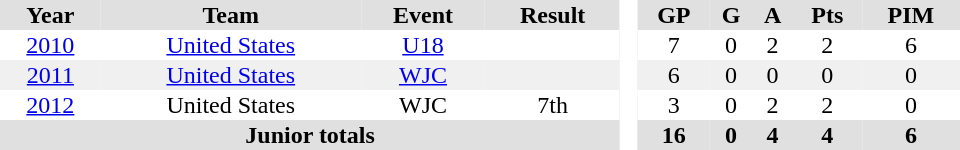<table border="0" cellpadding="1" cellspacing="0" style="text-align:center; width:40em">
<tr ALIGN="center" bgcolor="#e0e0e0">
<th>Year</th>
<th>Team</th>
<th>Event</th>
<th>Result</th>
<th rowspan="99" bgcolor="#ffffff"> </th>
<th>GP</th>
<th>G</th>
<th>A</th>
<th>Pts</th>
<th>PIM</th>
</tr>
<tr>
<td><a href='#'>2010</a></td>
<td><a href='#'>United States</a></td>
<td><a href='#'>U18</a></td>
<td></td>
<td>7</td>
<td>0</td>
<td>2</td>
<td>2</td>
<td>6</td>
</tr>
<tr style="background:#f0f0f0;">
<td><a href='#'>2011</a></td>
<td><a href='#'>United States</a></td>
<td><a href='#'>WJC</a></td>
<td></td>
<td>6</td>
<td>0</td>
<td>0</td>
<td>0</td>
<td>0</td>
</tr>
<tr>
<td><a href='#'>2012</a></td>
<td>United States</td>
<td>WJC</td>
<td>7th</td>
<td>3</td>
<td>0</td>
<td>2</td>
<td>2</td>
<td>0</td>
</tr>
<tr bgcolor="#e0e0e0">
<th colspan=4>Junior totals</th>
<th>16</th>
<th>0</th>
<th>4</th>
<th>4</th>
<th>6</th>
</tr>
</table>
